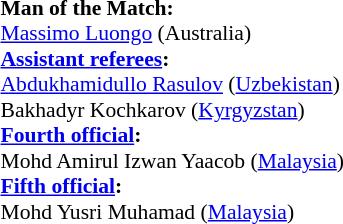<table style="width:50%; font-size:90%;">
<tr>
<td><br><strong>Man of the Match:</strong>
<br><a href='#'>Massimo Luongo</a> (Australia)<br><strong><a href='#'>Assistant referees</a>:</strong>
<br><a href='#'>Abdukhamidullo Rasulov</a> (<a href='#'>Uzbekistan</a>)
<br>Bakhadyr Kochkarov (<a href='#'>Kyrgyzstan</a>)
<br><strong><a href='#'>Fourth official</a>:</strong>
<br>Mohd Amirul Izwan Yaacob (<a href='#'>Malaysia</a>)
<br><strong><a href='#'>Fifth official</a>:</strong>
<br>Mohd Yusri Muhamad (<a href='#'>Malaysia</a>)</td>
</tr>
</table>
